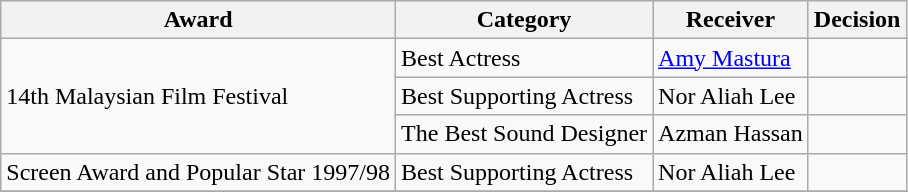<table class="wikitable">
<tr>
<th>Award</th>
<th>Category</th>
<th>Receiver</th>
<th>Decision</th>
</tr>
<tr>
<td rowspan=3>14th Malaysian Film Festival</td>
<td>Best Actress</td>
<td><a href='#'>Amy Mastura</a></td>
<td></td>
</tr>
<tr>
<td>Best Supporting Actress</td>
<td>Nor Aliah Lee</td>
<td></td>
</tr>
<tr>
<td>The Best Sound Designer</td>
<td>Azman Hassan</td>
<td></td>
</tr>
<tr>
<td>Screen Award and Popular Star 1997/98</td>
<td>Best Supporting Actress</td>
<td>Nor Aliah Lee</td>
<td></td>
</tr>
<tr>
</tr>
</table>
